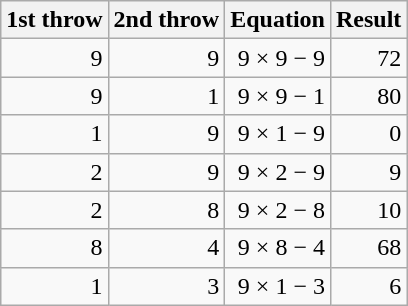<table border="1" class="wikitable" style="text-align: right">
<tr>
<th>1st throw</th>
<th>2nd throw</th>
<th>Equation</th>
<th>Result</th>
</tr>
<tr>
<td>9</td>
<td>9</td>
<td>9 × 9 − 9</td>
<td>72</td>
</tr>
<tr>
<td>9</td>
<td>1</td>
<td>9 × 9 − 1</td>
<td>80</td>
</tr>
<tr>
<td>1</td>
<td>9</td>
<td>9 × 1 − 9</td>
<td>0</td>
</tr>
<tr>
<td>2</td>
<td>9</td>
<td>9 × 2 − 9</td>
<td>9</td>
</tr>
<tr>
<td>2</td>
<td>8</td>
<td>9 × 2 − 8</td>
<td>10</td>
</tr>
<tr>
<td>8</td>
<td>4</td>
<td>9 × 8 − 4</td>
<td>68</td>
</tr>
<tr>
<td>1</td>
<td>3</td>
<td>9 × 1 − 3</td>
<td>6</td>
</tr>
</table>
